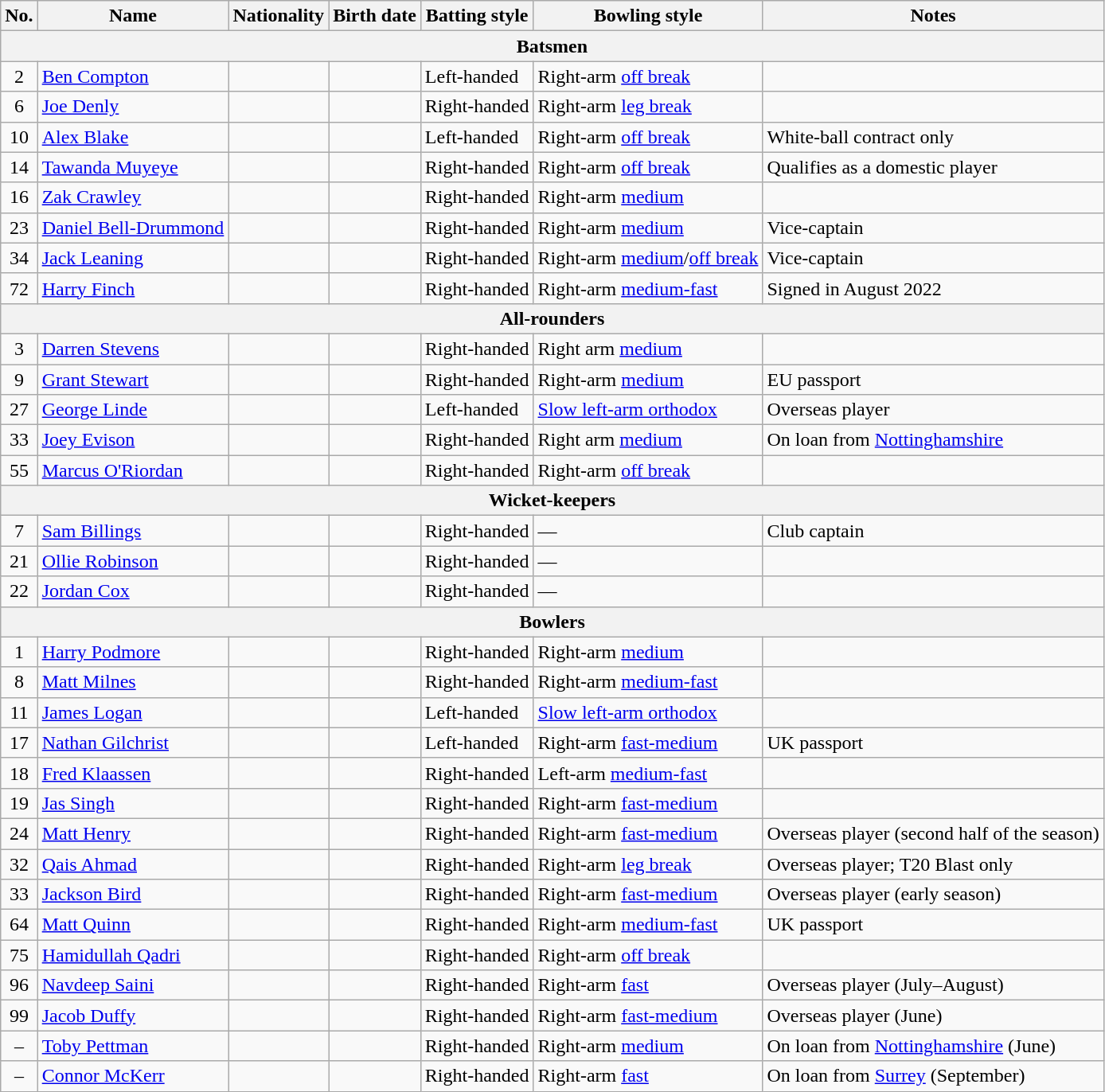<table class="wikitable">
<tr>
<th>No.</th>
<th>Name</th>
<th>Nationality</th>
<th>Birth date</th>
<th>Batting style</th>
<th>Bowling style</th>
<th>Notes</th>
</tr>
<tr>
<th colspan="7">Batsmen</th>
</tr>
<tr>
<td style="text-align:center">2</td>
<td><a href='#'>Ben Compton</a></td>
<td></td>
<td></td>
<td>Left-handed</td>
<td>Right-arm <a href='#'>off break</a></td>
<td></td>
</tr>
<tr>
<td style="text-align:center">6</td>
<td><a href='#'>Joe Denly</a></td>
<td></td>
<td></td>
<td>Right-handed</td>
<td>Right-arm <a href='#'>leg break</a></td>
<td></td>
</tr>
<tr>
<td style="text-align:center">10</td>
<td><a href='#'>Alex Blake</a></td>
<td></td>
<td></td>
<td>Left-handed</td>
<td>Right-arm <a href='#'>off break</a></td>
<td>White-ball contract only</td>
</tr>
<tr>
<td style="text-align:center">14</td>
<td><a href='#'>Tawanda Muyeye</a></td>
<td></td>
<td></td>
<td>Right-handed</td>
<td>Right-arm <a href='#'>off break</a></td>
<td>Qualifies as a domestic player</td>
</tr>
<tr>
<td style="text-align:center">16</td>
<td><a href='#'>Zak Crawley</a></td>
<td></td>
<td></td>
<td>Right-handed</td>
<td>Right-arm <a href='#'>medium</a></td>
<td></td>
</tr>
<tr>
<td style="text-align:center">23</td>
<td><a href='#'>Daniel Bell-Drummond</a></td>
<td></td>
<td></td>
<td>Right-handed</td>
<td>Right-arm <a href='#'>medium</a></td>
<td>Vice-captain</td>
</tr>
<tr>
<td style="text-align:center">34</td>
<td><a href='#'>Jack Leaning</a></td>
<td></td>
<td></td>
<td>Right-handed</td>
<td>Right-arm <a href='#'>medium</a>/<a href='#'>off break</a></td>
<td>Vice-captain</td>
</tr>
<tr>
<td style="text-align:center">72</td>
<td><a href='#'>Harry Finch</a></td>
<td></td>
<td></td>
<td>Right-handed</td>
<td>Right-arm <a href='#'>medium-fast</a></td>
<td>Signed in August 2022</td>
</tr>
<tr>
<th colspan="7">All-rounders</th>
</tr>
<tr>
<td style="text-align:center">3</td>
<td><a href='#'>Darren Stevens</a></td>
<td></td>
<td></td>
<td>Right-handed</td>
<td>Right arm <a href='#'>medium</a></td>
<td></td>
</tr>
<tr>
<td style="text-align:center">9</td>
<td><a href='#'>Grant Stewart</a></td>
<td></td>
<td></td>
<td>Right-handed</td>
<td>Right-arm <a href='#'>medium</a></td>
<td>EU passport</td>
</tr>
<tr>
<td style="text-align:center">27</td>
<td><a href='#'>George Linde</a></td>
<td></td>
<td></td>
<td>Left-handed</td>
<td><a href='#'>Slow left-arm orthodox</a></td>
<td>Overseas player</td>
</tr>
<tr>
<td style="text-align:center">33</td>
<td><a href='#'>Joey Evison</a></td>
<td></td>
<td></td>
<td>Right-handed</td>
<td>Right arm <a href='#'>medium</a></td>
<td>On loan from <a href='#'>Nottinghamshire</a></td>
</tr>
<tr>
<td style="text-align:center">55</td>
<td><a href='#'>Marcus O'Riordan</a></td>
<td></td>
<td></td>
<td>Right-handed</td>
<td>Right-arm <a href='#'>off break</a></td>
<td></td>
</tr>
<tr>
<th colspan="7">Wicket-keepers</th>
</tr>
<tr>
<td style="text-align:center">7</td>
<td><a href='#'>Sam Billings</a></td>
<td></td>
<td></td>
<td>Right-handed</td>
<td>—</td>
<td>Club captain</td>
</tr>
<tr>
<td style="text-align:center">21</td>
<td><a href='#'>Ollie Robinson</a></td>
<td></td>
<td></td>
<td>Right-handed</td>
<td>—</td>
<td></td>
</tr>
<tr>
<td style="text-align:center">22</td>
<td><a href='#'>Jordan Cox</a></td>
<td></td>
<td></td>
<td>Right-handed</td>
<td>—</td>
<td></td>
</tr>
<tr>
<th colspan="7">Bowlers</th>
</tr>
<tr>
<td style="text-align:center">1</td>
<td><a href='#'>Harry Podmore</a></td>
<td></td>
<td></td>
<td>Right-handed</td>
<td>Right-arm <a href='#'>medium</a></td>
<td></td>
</tr>
<tr>
<td style="text-align:center">8</td>
<td><a href='#'>Matt Milnes</a></td>
<td></td>
<td></td>
<td>Right-handed</td>
<td>Right-arm <a href='#'>medium-fast</a></td>
<td></td>
</tr>
<tr>
<td style="text-align:center">11</td>
<td><a href='#'>James Logan</a></td>
<td></td>
<td></td>
<td>Left-handed</td>
<td><a href='#'>Slow left-arm orthodox</a></td>
<td></td>
</tr>
<tr>
<td style="text-align:center">17</td>
<td><a href='#'>Nathan Gilchrist</a></td>
<td></td>
<td></td>
<td>Left-handed</td>
<td>Right-arm <a href='#'>fast-medium</a></td>
<td>UK passport</td>
</tr>
<tr>
<td style="text-align:center">18</td>
<td><a href='#'>Fred Klaassen</a></td>
<td></td>
<td></td>
<td>Right-handed</td>
<td>Left-arm <a href='#'>medium-fast</a></td>
<td></td>
</tr>
<tr>
<td style="text-align:center">19</td>
<td><a href='#'>Jas Singh</a></td>
<td></td>
<td></td>
<td>Right-handed</td>
<td>Right-arm <a href='#'>fast-medium</a></td>
<td></td>
</tr>
<tr>
<td style="text-align:center">24</td>
<td><a href='#'>Matt Henry</a></td>
<td></td>
<td></td>
<td>Right-handed</td>
<td>Right-arm <a href='#'>fast-medium</a></td>
<td>Overseas player (second half of the season)</td>
</tr>
<tr>
<td style="text-align:center">32</td>
<td><a href='#'>Qais Ahmad</a></td>
<td></td>
<td></td>
<td>Right-handed</td>
<td>Right-arm <a href='#'>leg break</a></td>
<td>Overseas player; T20 Blast only</td>
</tr>
<tr>
<td style="text-align:center">33</td>
<td><a href='#'>Jackson Bird</a></td>
<td></td>
<td></td>
<td>Right-handed</td>
<td>Right-arm <a href='#'>fast-medium</a></td>
<td>Overseas player (early season)</td>
</tr>
<tr>
<td style="text-align:center">64</td>
<td><a href='#'>Matt Quinn</a></td>
<td></td>
<td></td>
<td>Right-handed</td>
<td>Right-arm <a href='#'>medium-fast</a></td>
<td>UK passport</td>
</tr>
<tr>
<td style="text-align:center">75</td>
<td><a href='#'>Hamidullah Qadri</a></td>
<td></td>
<td></td>
<td>Right-handed</td>
<td>Right-arm <a href='#'>off break</a></td>
<td></td>
</tr>
<tr>
<td style="text-align:center">96</td>
<td><a href='#'>Navdeep Saini</a></td>
<td></td>
<td></td>
<td>Right-handed</td>
<td>Right-arm <a href='#'>fast</a></td>
<td>Overseas player (July–August)</td>
</tr>
<tr>
<td style="text-align:center">99</td>
<td><a href='#'>Jacob Duffy</a></td>
<td></td>
<td></td>
<td>Right-handed</td>
<td>Right-arm <a href='#'>fast-medium</a></td>
<td>Overseas player (June)</td>
</tr>
<tr>
<td style="text-align:center">–</td>
<td><a href='#'>Toby Pettman</a></td>
<td></td>
<td></td>
<td>Right-handed</td>
<td>Right-arm <a href='#'>medium</a></td>
<td>On loan from <a href='#'>Nottinghamshire</a> (June)</td>
</tr>
<tr>
<td style="text-align:center">–</td>
<td><a href='#'>Connor McKerr</a></td>
<td></td>
<td></td>
<td>Right-handed</td>
<td>Right-arm <a href='#'>fast</a></td>
<td>On loan from <a href='#'>Surrey</a> (September)</td>
</tr>
</table>
